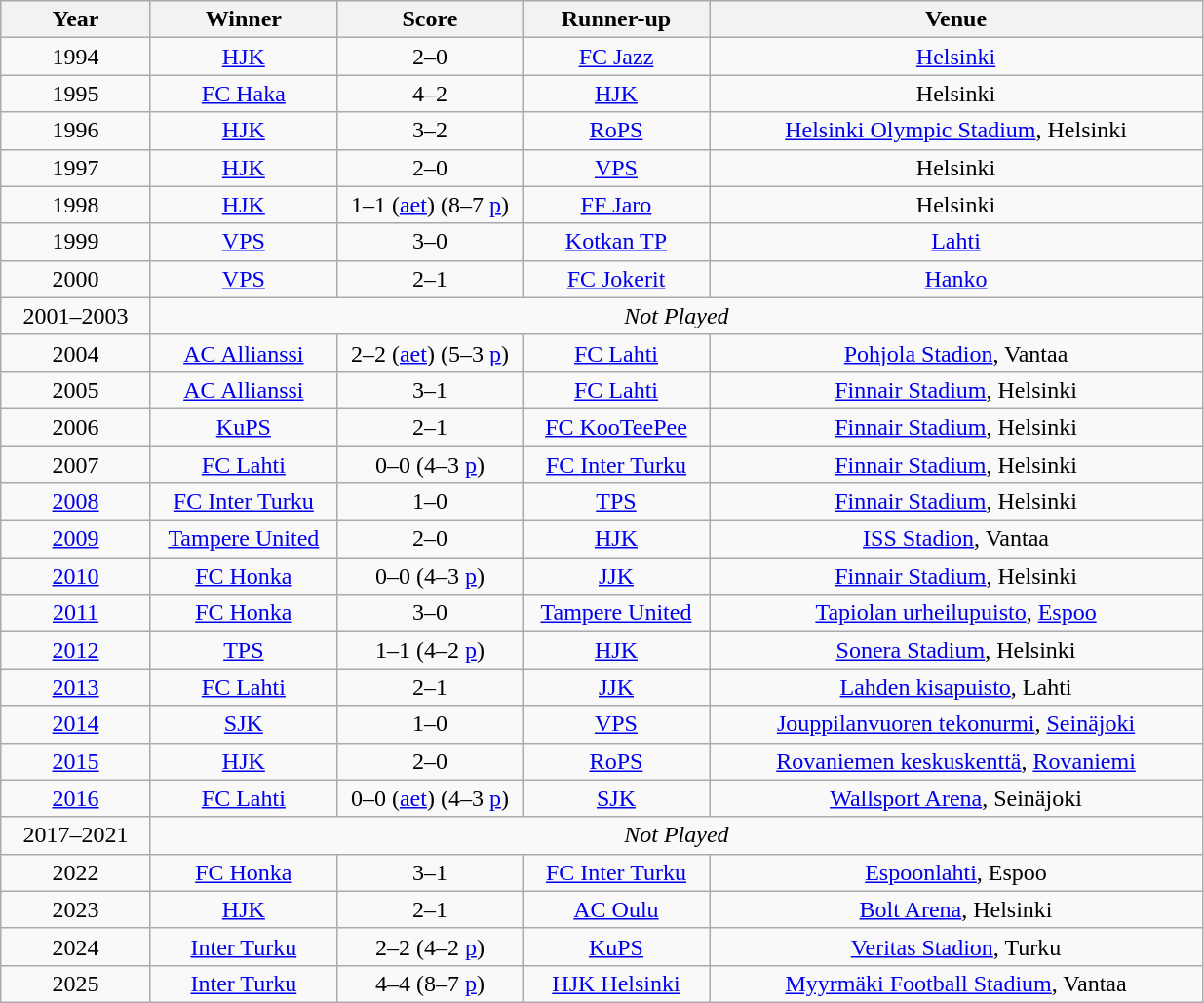<table class="wikitable" style="text-align:center">
<tr>
<th width=95>Year</th>
<th width=120>Winner</th>
<th width=120>Score</th>
<th width=120>Runner-up</th>
<th width=330>Venue</th>
</tr>
<tr>
<td Finnish League Cup>1994</td>
<td><a href='#'>HJK</a></td>
<td>2–0</td>
<td><a href='#'>FC Jazz</a></td>
<td><a href='#'>Helsinki</a></td>
</tr>
<tr>
<td Finnish League Cup>1995</td>
<td><a href='#'>FC Haka</a></td>
<td>4–2</td>
<td><a href='#'>HJK</a></td>
<td>Helsinki</td>
</tr>
<tr>
<td>1996</td>
<td><a href='#'>HJK</a></td>
<td>3–2</td>
<td><a href='#'>RoPS</a></td>
<td><a href='#'>Helsinki Olympic Stadium</a>, Helsinki</td>
</tr>
<tr>
<td>1997</td>
<td><a href='#'>HJK</a></td>
<td>2–0</td>
<td><a href='#'>VPS</a></td>
<td>Helsinki</td>
</tr>
<tr>
<td>1998</td>
<td><a href='#'>HJK</a></td>
<td>1–1 (<a href='#'>aet</a>) (8–7 <a href='#'>p</a>)</td>
<td><a href='#'>FF Jaro</a></td>
<td>Helsinki</td>
</tr>
<tr>
<td>1999</td>
<td><a href='#'>VPS</a></td>
<td>3–0</td>
<td><a href='#'>Kotkan TP</a></td>
<td><a href='#'>Lahti</a></td>
</tr>
<tr>
<td>2000</td>
<td><a href='#'>VPS</a></td>
<td>2–1</td>
<td><a href='#'>FC Jokerit</a></td>
<td><a href='#'>Hanko</a></td>
</tr>
<tr>
<td>2001–2003</td>
<td colspan=4><em>Not Played</em></td>
</tr>
<tr>
<td>2004</td>
<td><a href='#'>AC Allianssi</a></td>
<td>2–2 (<a href='#'>aet</a>) (5–3 <a href='#'>p</a>)</td>
<td><a href='#'>FC Lahti</a></td>
<td><a href='#'>Pohjola Stadion</a>, Vantaa</td>
</tr>
<tr>
<td>2005</td>
<td><a href='#'>AC Allianssi</a></td>
<td>3–1</td>
<td><a href='#'>FC Lahti</a></td>
<td><a href='#'>Finnair Stadium</a>, Helsinki</td>
</tr>
<tr>
<td>2006</td>
<td><a href='#'>KuPS</a></td>
<td>2–1</td>
<td><a href='#'>FC KooTeePee</a></td>
<td><a href='#'>Finnair Stadium</a>, Helsinki</td>
</tr>
<tr>
<td>2007</td>
<td><a href='#'>FC Lahti</a></td>
<td>0–0 (4–3 <a href='#'>p</a>)</td>
<td><a href='#'>FC Inter Turku</a></td>
<td><a href='#'>Finnair Stadium</a>, Helsinki</td>
</tr>
<tr>
<td><a href='#'>2008</a></td>
<td><a href='#'>FC Inter Turku</a></td>
<td>1–0</td>
<td><a href='#'>TPS</a></td>
<td><a href='#'>Finnair Stadium</a>, Helsinki</td>
</tr>
<tr>
<td><a href='#'>2009</a></td>
<td><a href='#'>Tampere United</a></td>
<td>2–0</td>
<td><a href='#'>HJK</a></td>
<td><a href='#'>ISS Stadion</a>, Vantaa</td>
</tr>
<tr>
<td><a href='#'>2010</a></td>
<td><a href='#'>FC Honka</a></td>
<td>0–0 (4–3 <a href='#'>p</a>)</td>
<td><a href='#'>JJK</a></td>
<td><a href='#'>Finnair Stadium</a>, Helsinki</td>
</tr>
<tr>
<td><a href='#'>2011</a></td>
<td><a href='#'>FC Honka</a></td>
<td>3–0</td>
<td><a href='#'>Tampere United</a></td>
<td><a href='#'>Tapiolan urheilupuisto</a>, <a href='#'>Espoo</a></td>
</tr>
<tr>
<td><a href='#'>2012</a></td>
<td><a href='#'>TPS</a></td>
<td>1–1 (4–2 <a href='#'>p</a>)</td>
<td><a href='#'>HJK</a></td>
<td><a href='#'>Sonera Stadium</a>, Helsinki</td>
</tr>
<tr>
<td><a href='#'>2013</a></td>
<td><a href='#'>FC Lahti</a></td>
<td>2–1</td>
<td><a href='#'>JJK</a></td>
<td><a href='#'>Lahden kisapuisto</a>, Lahti</td>
</tr>
<tr>
<td><a href='#'>2014</a></td>
<td><a href='#'>SJK</a></td>
<td>1–0</td>
<td><a href='#'>VPS</a></td>
<td><a href='#'>Jouppilanvuoren tekonurmi</a>, <a href='#'>Seinäjoki</a></td>
</tr>
<tr>
<td><a href='#'>2015</a></td>
<td><a href='#'>HJK</a></td>
<td>2–0</td>
<td><a href='#'>RoPS</a></td>
<td><a href='#'>Rovaniemen keskuskenttä</a>, <a href='#'>Rovaniemi</a></td>
</tr>
<tr>
<td><a href='#'>2016</a></td>
<td><a href='#'>FC Lahti</a></td>
<td>0–0 (<a href='#'>aet</a>) (4–3 <a href='#'>p</a>)</td>
<td><a href='#'>SJK</a></td>
<td><a href='#'>Wallsport Arena</a>, Seinäjoki</td>
</tr>
<tr>
<td>2017–2021</td>
<td colspan=4><em>Not Played</em></td>
</tr>
<tr>
<td>2022</td>
<td><a href='#'>FC Honka</a></td>
<td>3–1</td>
<td><a href='#'>FC Inter Turku</a></td>
<td><a href='#'>Espoonlahti</a>, Espoo</td>
</tr>
<tr>
<td>2023</td>
<td><a href='#'>HJK</a></td>
<td>2–1</td>
<td><a href='#'>AC Oulu</a></td>
<td><a href='#'>Bolt Arena</a>, Helsinki</td>
</tr>
<tr>
<td>2024</td>
<td><a href='#'>Inter Turku</a></td>
<td>2–2 (4–2 <a href='#'>p</a>)</td>
<td><a href='#'>KuPS</a></td>
<td><a href='#'>Veritas Stadion</a>, Turku</td>
</tr>
<tr>
<td>2025</td>
<td><a href='#'>Inter Turku</a></td>
<td>4–4 (8–7 <a href='#'>p</a>)</td>
<td><a href='#'>HJK Helsinki</a></td>
<td><a href='#'>Myyrmäki Football Stadium</a>, Vantaa</td>
</tr>
</table>
